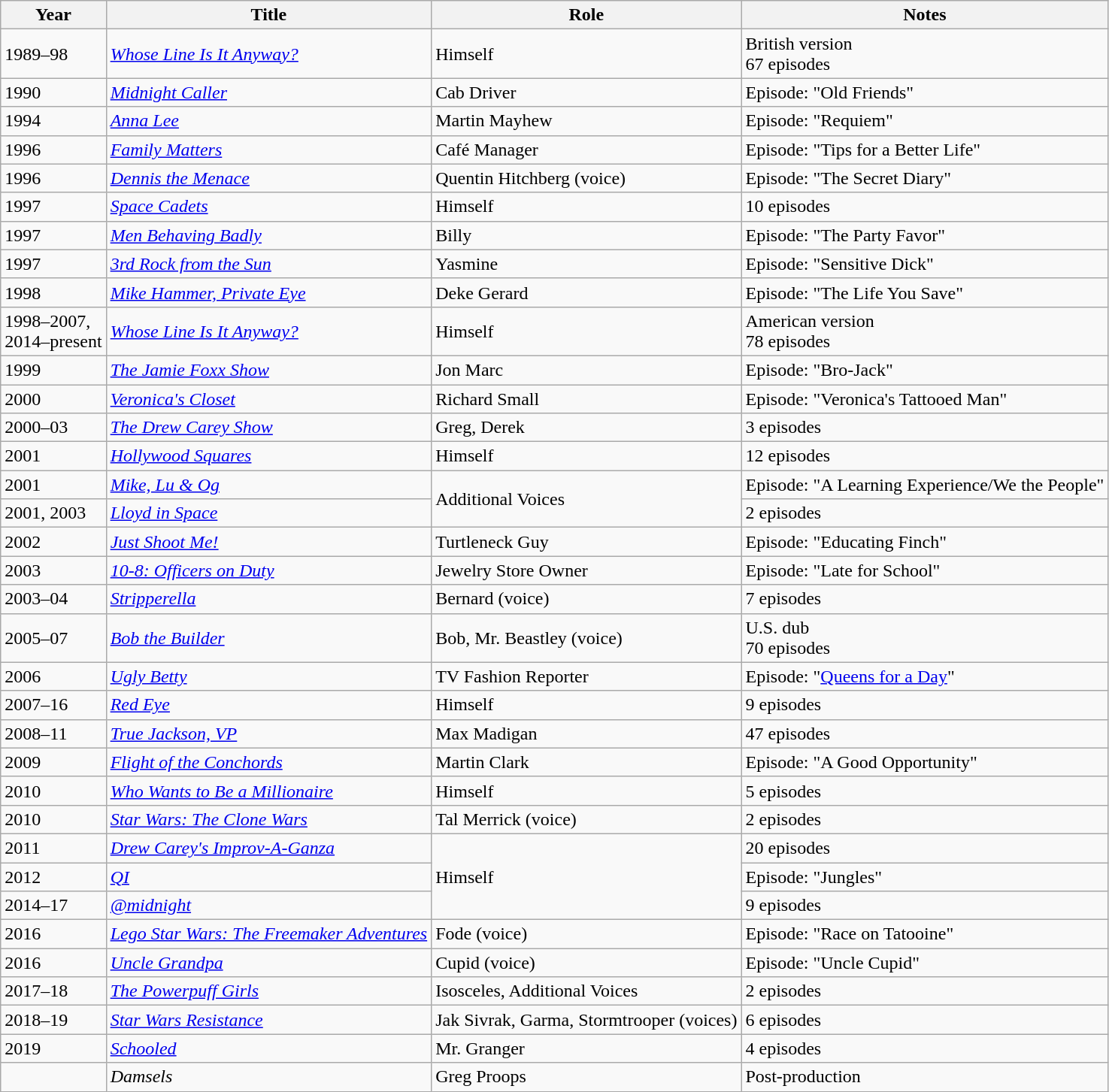<table class="wikitable sortable">
<tr>
<th>Year</th>
<th>Title</th>
<th>Role</th>
<th>Notes</th>
</tr>
<tr>
<td>1989–98</td>
<td><em><a href='#'>Whose Line Is It Anyway?</a></em></td>
<td>Himself</td>
<td>British version<br> 67 episodes</td>
</tr>
<tr>
<td>1990</td>
<td><em><a href='#'>Midnight Caller</a></em></td>
<td>Cab Driver</td>
<td>Episode: "Old Friends"</td>
</tr>
<tr>
<td>1994</td>
<td><em><a href='#'>Anna Lee</a></em></td>
<td>Martin Mayhew</td>
<td>Episode: "Requiem"</td>
</tr>
<tr>
<td>1996</td>
<td><em><a href='#'>Family Matters</a></em></td>
<td>Café Manager</td>
<td>Episode: "Tips for a Better Life"</td>
</tr>
<tr>
<td>1996</td>
<td><em><a href='#'>Dennis the Menace</a></em></td>
<td>Quentin Hitchberg (voice)</td>
<td>Episode: "The Secret Diary"</td>
</tr>
<tr>
<td>1997</td>
<td><em><a href='#'>Space Cadets</a></em></td>
<td>Himself</td>
<td>10 episodes</td>
</tr>
<tr>
<td>1997</td>
<td><em><a href='#'>Men Behaving Badly</a></em></td>
<td>Billy</td>
<td>Episode: "The Party Favor"</td>
</tr>
<tr>
<td>1997</td>
<td><em><a href='#'>3rd Rock from the Sun</a></em></td>
<td>Yasmine</td>
<td>Episode: "Sensitive Dick"</td>
</tr>
<tr>
<td>1998</td>
<td><em><a href='#'>Mike Hammer, Private Eye</a></em></td>
<td>Deke Gerard</td>
<td>Episode: "The Life You Save"</td>
</tr>
<tr>
<td>1998–2007,<br>2014–present</td>
<td><em><a href='#'>Whose Line Is It Anyway?</a></em></td>
<td>Himself</td>
<td>American version<br> 78 episodes</td>
</tr>
<tr>
<td>1999</td>
<td><em><a href='#'>The Jamie Foxx Show</a></em></td>
<td>Jon Marc</td>
<td>Episode: "Bro-Jack"</td>
</tr>
<tr>
<td>2000</td>
<td><em><a href='#'>Veronica's Closet</a></em></td>
<td>Richard Small</td>
<td>Episode: "Veronica's Tattooed Man"</td>
</tr>
<tr>
<td>2000–03</td>
<td><em><a href='#'>The Drew Carey Show</a></em></td>
<td>Greg, Derek</td>
<td>3 episodes</td>
</tr>
<tr>
<td>2001</td>
<td><em><a href='#'>Hollywood Squares</a></em></td>
<td>Himself</td>
<td>12 episodes</td>
</tr>
<tr>
<td>2001</td>
<td><em><a href='#'>Mike, Lu & Og</a></em></td>
<td rowspan="2">Additional Voices</td>
<td>Episode: "A Learning Experience/We the People"</td>
</tr>
<tr>
<td>2001, 2003</td>
<td><em><a href='#'>Lloyd in Space</a></em></td>
<td>2 episodes</td>
</tr>
<tr>
<td>2002</td>
<td><em><a href='#'>Just Shoot Me!</a></em></td>
<td>Turtleneck Guy</td>
<td>Episode: "Educating Finch"</td>
</tr>
<tr>
<td>2003</td>
<td><em><a href='#'>10-8: Officers on Duty</a></em></td>
<td>Jewelry Store Owner</td>
<td>Episode: "Late for School"</td>
</tr>
<tr>
<td>2003–04</td>
<td><em><a href='#'>Stripperella</a></em></td>
<td>Bernard (voice)</td>
<td>7 episodes</td>
</tr>
<tr>
<td>2005–07</td>
<td><em><a href='#'>Bob the Builder</a></em></td>
<td>Bob, Mr. Beastley (voice)</td>
<td>U.S. dub<br>70 episodes</td>
</tr>
<tr>
<td>2006</td>
<td><em><a href='#'>Ugly Betty</a></em></td>
<td>TV Fashion Reporter</td>
<td>Episode: "<a href='#'>Queens for a Day</a>"</td>
</tr>
<tr>
<td>2007–16</td>
<td><em><a href='#'>Red Eye</a></em></td>
<td>Himself</td>
<td>9 episodes</td>
</tr>
<tr>
<td>2008–11</td>
<td><em><a href='#'>True Jackson, VP</a></em></td>
<td>Max Madigan</td>
<td>47 episodes</td>
</tr>
<tr>
<td>2009</td>
<td><em><a href='#'>Flight of the Conchords</a></em></td>
<td>Martin Clark</td>
<td>Episode: "A Good Opportunity"</td>
</tr>
<tr>
<td>2010</td>
<td><em><a href='#'>Who Wants to Be a Millionaire</a></em></td>
<td>Himself</td>
<td>5 episodes</td>
</tr>
<tr>
<td>2010</td>
<td><em><a href='#'>Star Wars: The Clone Wars</a></em></td>
<td>Tal Merrick (voice)</td>
<td>2 episodes</td>
</tr>
<tr>
<td>2011</td>
<td><em><a href='#'>Drew Carey's Improv-A-Ganza</a></em></td>
<td rowspan="3">Himself</td>
<td>20 episodes</td>
</tr>
<tr>
<td>2012</td>
<td><em><a href='#'>QI</a></em></td>
<td>Episode: "Jungles"</td>
</tr>
<tr>
<td>2014–17</td>
<td><em><a href='#'>@midnight</a></em></td>
<td>9 episodes</td>
</tr>
<tr>
<td>2016</td>
<td><em><a href='#'>Lego Star Wars: The Freemaker Adventures</a></em></td>
<td>Fode (voice)</td>
<td>Episode: "Race on Tatooine"</td>
</tr>
<tr>
<td>2016</td>
<td><em><a href='#'>Uncle Grandpa</a></em></td>
<td>Cupid (voice)</td>
<td>Episode: "Uncle Cupid"</td>
</tr>
<tr>
<td>2017–18</td>
<td><em><a href='#'>The Powerpuff Girls</a></em></td>
<td>Isosceles, Additional Voices</td>
<td>2 episodes</td>
</tr>
<tr>
<td>2018–19</td>
<td><em><a href='#'>Star Wars Resistance</a></em></td>
<td>Jak Sivrak, Garma, Stormtrooper (voices)</td>
<td>6 episodes</td>
</tr>
<tr>
<td>2019</td>
<td><em><a href='#'>Schooled</a></em></td>
<td>Mr. Granger</td>
<td>4 episodes</td>
</tr>
<tr>
<td></td>
<td><em>Damsels</em></td>
<td>Greg Proops</td>
<td>Post-production</td>
</tr>
</table>
